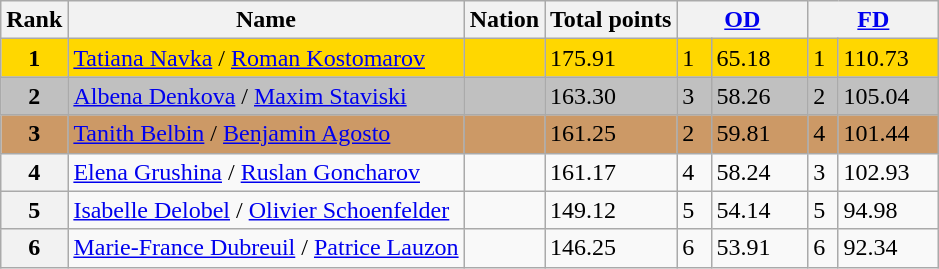<table class="wikitable">
<tr>
<th>Rank</th>
<th>Name</th>
<th>Nation</th>
<th>Total points</th>
<th colspan="2" width="80px"><a href='#'>OD</a></th>
<th colspan="2" width="80px"><a href='#'>FD</a></th>
</tr>
<tr bgcolor="gold">
<td align="center"><strong>1</strong></td>
<td><a href='#'>Tatiana Navka</a> / <a href='#'>Roman Kostomarov</a></td>
<td></td>
<td>175.91</td>
<td>1</td>
<td>65.18</td>
<td>1</td>
<td>110.73</td>
</tr>
<tr bgcolor="silver">
<td align="center"><strong>2</strong></td>
<td><a href='#'>Albena Denkova</a> / <a href='#'>Maxim Staviski</a></td>
<td></td>
<td>163.30</td>
<td>3</td>
<td>58.26</td>
<td>2</td>
<td>105.04</td>
</tr>
<tr bgcolor="cc9966">
<td align="center"><strong>3</strong></td>
<td><a href='#'>Tanith Belbin</a> / <a href='#'>Benjamin Agosto</a></td>
<td></td>
<td>161.25</td>
<td>2</td>
<td>59.81</td>
<td>4</td>
<td>101.44</td>
</tr>
<tr>
<th>4</th>
<td><a href='#'>Elena Grushina</a> / <a href='#'>Ruslan Goncharov</a></td>
<td></td>
<td>161.17</td>
<td>4</td>
<td>58.24</td>
<td>3</td>
<td>102.93</td>
</tr>
<tr>
<th>5</th>
<td><a href='#'>Isabelle Delobel</a> / <a href='#'>Olivier Schoenfelder</a></td>
<td></td>
<td>149.12</td>
<td>5</td>
<td>54.14</td>
<td>5</td>
<td>94.98</td>
</tr>
<tr>
<th>6</th>
<td><a href='#'>Marie-France Dubreuil</a> / <a href='#'>Patrice Lauzon</a></td>
<td></td>
<td>146.25</td>
<td>6</td>
<td>53.91</td>
<td>6</td>
<td>92.34</td>
</tr>
</table>
